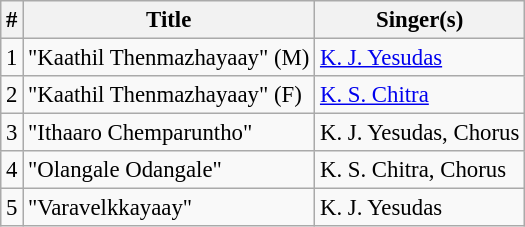<table class="wikitable" style="font-size:95%;">
<tr>
<th>#</th>
<th>Title</th>
<th>Singer(s)</th>
</tr>
<tr>
<td>1</td>
<td>"Kaathil Thenmazhayaay" (M)</td>
<td><a href='#'>K. J. Yesudas</a></td>
</tr>
<tr>
<td>2</td>
<td>"Kaathil Thenmazhayaay" (F)</td>
<td><a href='#'>K. S. Chitra</a></td>
</tr>
<tr>
<td>3</td>
<td>"Ithaaro Chemparuntho"</td>
<td>K. J. Yesudas, Chorus</td>
</tr>
<tr>
<td>4</td>
<td>"Olangale Odangale"</td>
<td>K. S. Chitra, Chorus</td>
</tr>
<tr>
<td>5</td>
<td>"Varavelkkayaay"</td>
<td>K. J. Yesudas</td>
</tr>
</table>
